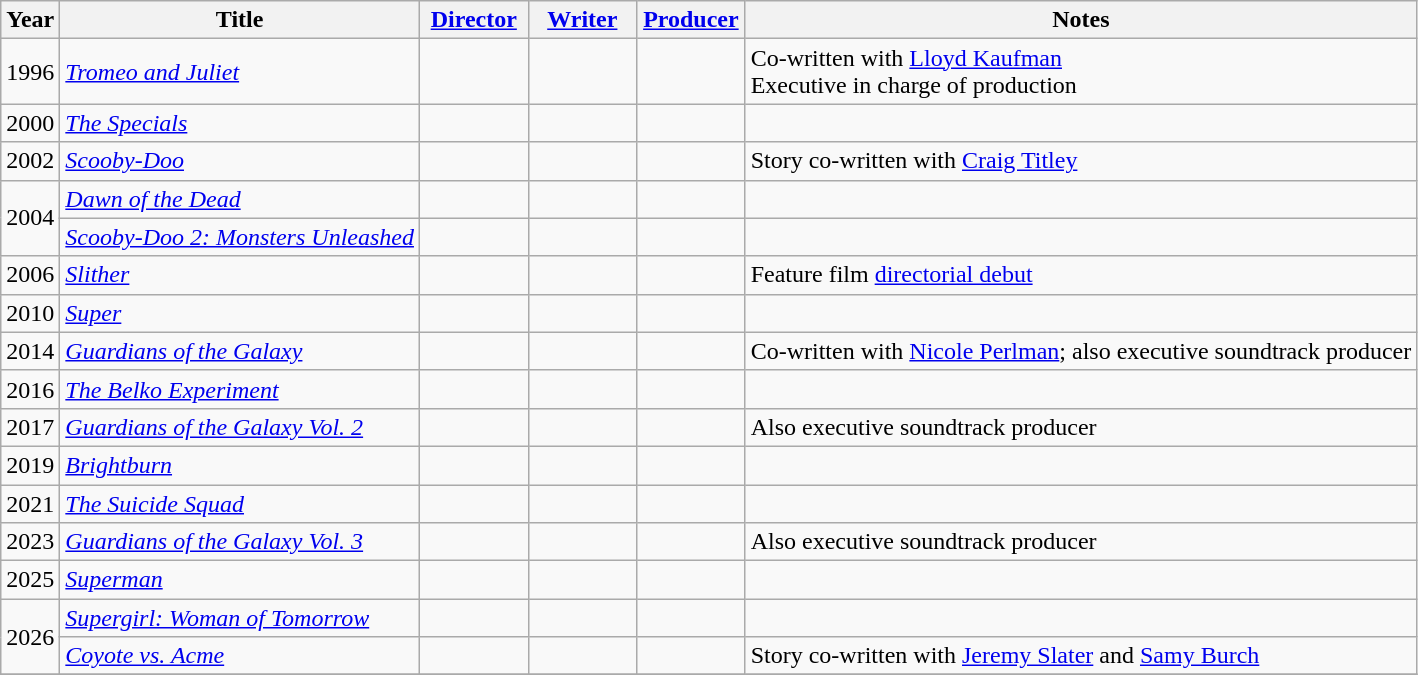<table class="wikitable">
<tr>
<th>Year</th>
<th>Title</th>
<th style="width:65px;"><a href='#'>Director</a></th>
<th style="width:65px;"><a href='#'>Writer</a></th>
<th style="width:65px;"><a href='#'>Producer</a></th>
<th>Notes</th>
</tr>
<tr>
<td>1996</td>
<td><em><a href='#'>Tromeo and Juliet</a></em></td>
<td></td>
<td></td>
<td></td>
<td>Co-written with <a href='#'>Lloyd Kaufman</a><br>Executive in charge of production</td>
</tr>
<tr>
<td>2000</td>
<td><em><a href='#'>The Specials</a></em></td>
<td></td>
<td></td>
<td></td>
<td></td>
</tr>
<tr>
<td>2002</td>
<td><em><a href='#'>Scooby-Doo</a></em></td>
<td></td>
<td></td>
<td></td>
<td>Story co-written with <a href='#'>Craig Titley</a></td>
</tr>
<tr>
<td rowspan="2">2004</td>
<td><em><a href='#'>Dawn of the Dead</a></em></td>
<td></td>
<td></td>
<td></td>
<td></td>
</tr>
<tr>
<td><em><a href='#'>Scooby-Doo 2: Monsters Unleashed</a></em></td>
<td></td>
<td></td>
<td></td>
<td></td>
</tr>
<tr>
<td>2006</td>
<td><em><a href='#'>Slither</a></em></td>
<td></td>
<td></td>
<td></td>
<td>Feature film <a href='#'>directorial debut</a></td>
</tr>
<tr>
<td>2010</td>
<td><em><a href='#'>Super</a></em></td>
<td></td>
<td></td>
<td></td>
<td></td>
</tr>
<tr>
<td>2014</td>
<td><em><a href='#'>Guardians of the Galaxy</a></em></td>
<td></td>
<td></td>
<td></td>
<td>Co-written with <a href='#'>Nicole Perlman</a>; also executive soundtrack producer</td>
</tr>
<tr>
<td>2016</td>
<td><em><a href='#'>The Belko Experiment</a></em></td>
<td></td>
<td></td>
<td></td>
<td></td>
</tr>
<tr>
<td>2017</td>
<td><em><a href='#'>Guardians of the Galaxy Vol. 2</a></em></td>
<td></td>
<td></td>
<td></td>
<td>Also executive soundtrack producer</td>
</tr>
<tr>
<td>2019</td>
<td><em><a href='#'>Brightburn</a></em></td>
<td></td>
<td></td>
<td></td>
<td></td>
</tr>
<tr>
<td>2021</td>
<td><em><a href='#'>The Suicide Squad</a></em></td>
<td></td>
<td></td>
<td></td>
<td></td>
</tr>
<tr>
<td>2023</td>
<td><em><a href='#'>Guardians of the Galaxy Vol. 3</a></em></td>
<td></td>
<td></td>
<td></td>
<td>Also executive soundtrack producer</td>
</tr>
<tr>
<td>2025</td>
<td><em><a href='#'>Superman</a></em></td>
<td></td>
<td></td>
<td></td>
<td></td>
</tr>
<tr>
<td rowspan="2">2026</td>
<td><em><a href='#'>Supergirl: Woman of Tomorrow</a></em></td>
<td></td>
<td></td>
<td></td>
<td></td>
</tr>
<tr>
<td><em><a href='#'>Coyote vs. Acme</a></em></td>
<td></td>
<td></td>
<td></td>
<td>Story co-written with <a href='#'>Jeremy Slater</a> and <a href='#'>Samy Burch</a></td>
</tr>
<tr>
</tr>
</table>
